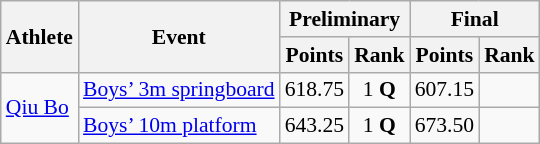<table class="wikitable" border="1" style="font-size:90%">
<tr>
<th rowspan=2>Athlete</th>
<th rowspan=2>Event</th>
<th colspan=2>Preliminary</th>
<th colspan=2>Final</th>
</tr>
<tr>
<th>Points</th>
<th>Rank</th>
<th>Points</th>
<th>Rank</th>
</tr>
<tr>
<td rowspan=2><a href='#'>Qiu Bo</a></td>
<td><a href='#'>Boys’ 3m springboard</a></td>
<td align=center>618.75</td>
<td align=center>1 <strong>Q</strong></td>
<td align=center>607.15</td>
<td align=center></td>
</tr>
<tr>
<td><a href='#'>Boys’ 10m platform</a></td>
<td align=center>643.25</td>
<td align=center>1 <strong>Q</strong></td>
<td align=center>673.50</td>
<td align=center></td>
</tr>
</table>
